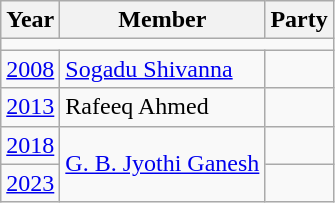<table class="wikitable">
<tr>
<th>Year</th>
<th>Member</th>
<th colspan="2">Party</th>
</tr>
<tr>
<td colspan="4"></td>
</tr>
<tr>
<td><a href='#'>2008</a></td>
<td><a href='#'>Sogadu Shivanna</a></td>
<td></td>
</tr>
<tr>
<td><a href='#'>2013</a></td>
<td>Rafeeq Ahmed</td>
<td></td>
</tr>
<tr>
<td><a href='#'>2018</a></td>
<td rowspan="2"><a href='#'>G. B. Jyothi Ganesh</a></td>
<td></td>
</tr>
<tr>
<td><a href='#'>2023</a></td>
</tr>
</table>
